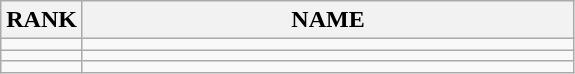<table class="wikitable">
<tr>
<th>RANK</th>
<th align="center" style="width: 20em">NAME</th>
</tr>
<tr>
<td align="center"></td>
<td></td>
</tr>
<tr>
<td align="center"></td>
<td></td>
</tr>
<tr>
<td align="center"></td>
<td></td>
</tr>
</table>
